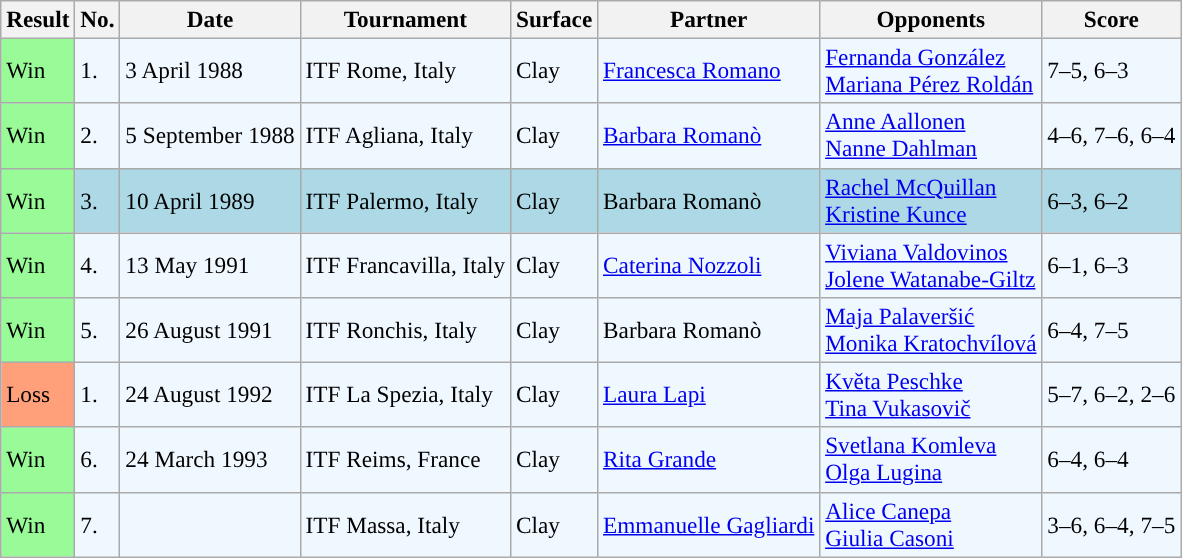<table class="sortable wikitable" style=font-size:97%>
<tr>
<th>Result</th>
<th>No.</th>
<th>Date</th>
<th>Tournament</th>
<th>Surface</th>
<th>Partner</th>
<th>Opponents</th>
<th class="unsortable">Score</th>
</tr>
<tr style="background:#f0f8ff;">
<td style="background:#98fb98;">Win</td>
<td>1.</td>
<td>3 April 1988</td>
<td>ITF Rome, Italy</td>
<td>Clay</td>
<td> <a href='#'>Francesca Romano</a></td>
<td> <a href='#'>Fernanda González</a> <br>  <a href='#'>Mariana Pérez Roldán</a></td>
<td>7–5, 6–3</td>
</tr>
<tr style="background:#f0f8ff;">
<td style="background:#98fb98;">Win</td>
<td>2.</td>
<td>5 September 1988</td>
<td>ITF Agliana, Italy</td>
<td>Clay</td>
<td> <a href='#'>Barbara Romanò</a></td>
<td> <a href='#'>Anne Aallonen</a> <br>  <a href='#'>Nanne Dahlman</a></td>
<td>4–6, 7–6, 6–4</td>
</tr>
<tr style="background:lightblue">
<td style="background:#98fb98;">Win</td>
<td>3.</td>
<td>10 April 1989</td>
<td>ITF Palermo, Italy</td>
<td>Clay</td>
<td> Barbara Romanò</td>
<td> <a href='#'>Rachel McQuillan</a> <br>  <a href='#'>Kristine Kunce</a></td>
<td>6–3, 6–2</td>
</tr>
<tr style="background:#f0f8ff;">
<td style="background:#98fb98;">Win</td>
<td>4.</td>
<td>13 May 1991</td>
<td>ITF Francavilla, Italy</td>
<td>Clay</td>
<td> <a href='#'>Caterina Nozzoli</a></td>
<td> <a href='#'>Viviana Valdovinos</a> <br>  <a href='#'>Jolene Watanabe-Giltz</a></td>
<td>6–1, 6–3</td>
</tr>
<tr style="background:#f0f8ff;">
<td style="background:#98fb98;">Win</td>
<td>5.</td>
<td>26 August 1991</td>
<td>ITF Ronchis, Italy</td>
<td>Clay</td>
<td> Barbara Romanò</td>
<td> <a href='#'>Maja Palaveršić</a> <br>  <a href='#'>Monika Kratochvílová</a></td>
<td>6–4, 7–5</td>
</tr>
<tr style="background:#f0f8ff;">
<td style="background:#ffa07a;">Loss</td>
<td>1.</td>
<td>24 August 1992</td>
<td>ITF La Spezia, Italy</td>
<td>Clay</td>
<td> <a href='#'>Laura Lapi</a></td>
<td> <a href='#'>Květa Peschke</a> <br>  <a href='#'>Tina Vukasovič</a></td>
<td>5–7, 6–2, 2–6</td>
</tr>
<tr style="background:#f0f8ff;">
<td style="background:#98fb98;">Win</td>
<td>6.</td>
<td>24 March 1993</td>
<td>ITF Reims, France</td>
<td>Clay</td>
<td> <a href='#'>Rita Grande</a></td>
<td> <a href='#'>Svetlana Komleva</a> <br>  <a href='#'>Olga Lugina</a></td>
<td>6–4, 6–4</td>
</tr>
<tr style="background:#f0f8ff;">
<td style="background:#98fb98;">Win</td>
<td>7.</td>
<td></td>
<td>ITF Massa, Italy</td>
<td>Clay</td>
<td> <a href='#'>Emmanuelle Gagliardi</a></td>
<td> <a href='#'>Alice Canepa</a> <br>  <a href='#'>Giulia Casoni</a></td>
<td>3–6, 6–4, 7–5</td>
</tr>
</table>
